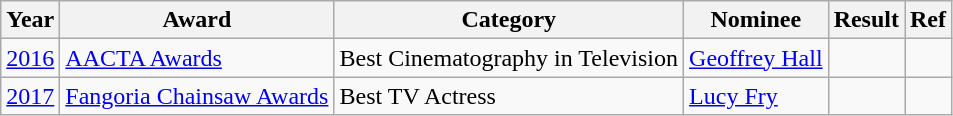<table class="wikitable">
<tr>
<th>Year</th>
<th>Award</th>
<th>Category</th>
<th>Nominee</th>
<th>Result</th>
<th>Ref</th>
</tr>
<tr>
<td><a href='#'>2016</a></td>
<td><a href='#'>AACTA Awards</a></td>
<td>Best Cinematography in Television</td>
<td><a href='#'>Geoffrey Hall</a></td>
<td></td>
<td></td>
</tr>
<tr>
<td><a href='#'>2017</a></td>
<td><a href='#'>Fangoria Chainsaw Awards</a></td>
<td>Best TV Actress</td>
<td><a href='#'>Lucy Fry</a></td>
<td></td>
<td></td>
</tr>
</table>
